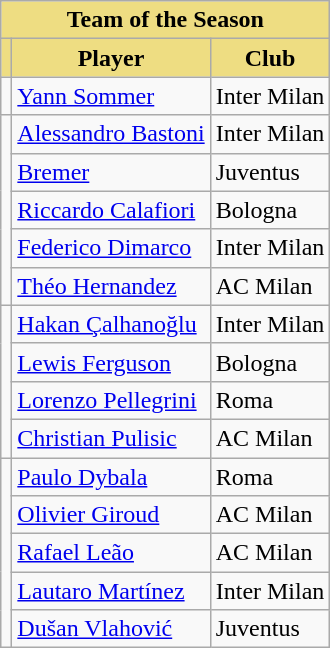<table class="wikitable" style="text-align:center">
<tr>
<th colspan="3" style="background-color: #eedd82">Team of the Season</th>
</tr>
<tr>
<th style="background-color: #eedd82"></th>
<th style="background-color: #eedd82">Player</th>
<th style="background-color: #eedd82">Club</th>
</tr>
<tr>
<td></td>
<td align=left> <a href='#'>Yann Sommer</a></td>
<td align=left>Inter Milan</td>
</tr>
<tr>
<td rowspan="5"></td>
<td align=left> <a href='#'>Alessandro Bastoni</a></td>
<td align=left>Inter Milan</td>
</tr>
<tr>
<td align=left> <a href='#'>Bremer</a></td>
<td align=left>Juventus</td>
</tr>
<tr>
<td align=left> <a href='#'>Riccardo Calafiori</a></td>
<td align=left>Bologna</td>
</tr>
<tr>
<td align=left> <a href='#'>Federico Dimarco</a></td>
<td align=left>Inter Milan</td>
</tr>
<tr>
<td align=left> <a href='#'>Théo Hernandez</a></td>
<td align=left>AC Milan</td>
</tr>
<tr>
<td rowspan="4"></td>
<td align=left> <a href='#'>Hakan Çalhanoğlu</a></td>
<td align=left>Inter Milan</td>
</tr>
<tr>
<td align=left> <a href='#'>Lewis Ferguson</a></td>
<td align=left>Bologna</td>
</tr>
<tr>
<td align=left> <a href='#'>Lorenzo Pellegrini</a></td>
<td align=left>Roma</td>
</tr>
<tr>
<td align=left> <a href='#'>Christian Pulisic</a></td>
<td align=left>AC Milan</td>
</tr>
<tr>
<td rowspan="5"></td>
<td align=left> <a href='#'>Paulo Dybala</a></td>
<td align=left>Roma</td>
</tr>
<tr>
<td align=left> <a href='#'>Olivier Giroud</a></td>
<td align=left>AC Milan</td>
</tr>
<tr>
<td align=left> <a href='#'>Rafael Leão</a></td>
<td align=left>AC Milan</td>
</tr>
<tr>
<td align=left> <a href='#'>Lautaro Martínez</a></td>
<td align=left>Inter Milan</td>
</tr>
<tr>
<td align=left> <a href='#'>Dušan Vlahović</a></td>
<td align=left>Juventus</td>
</tr>
</table>
